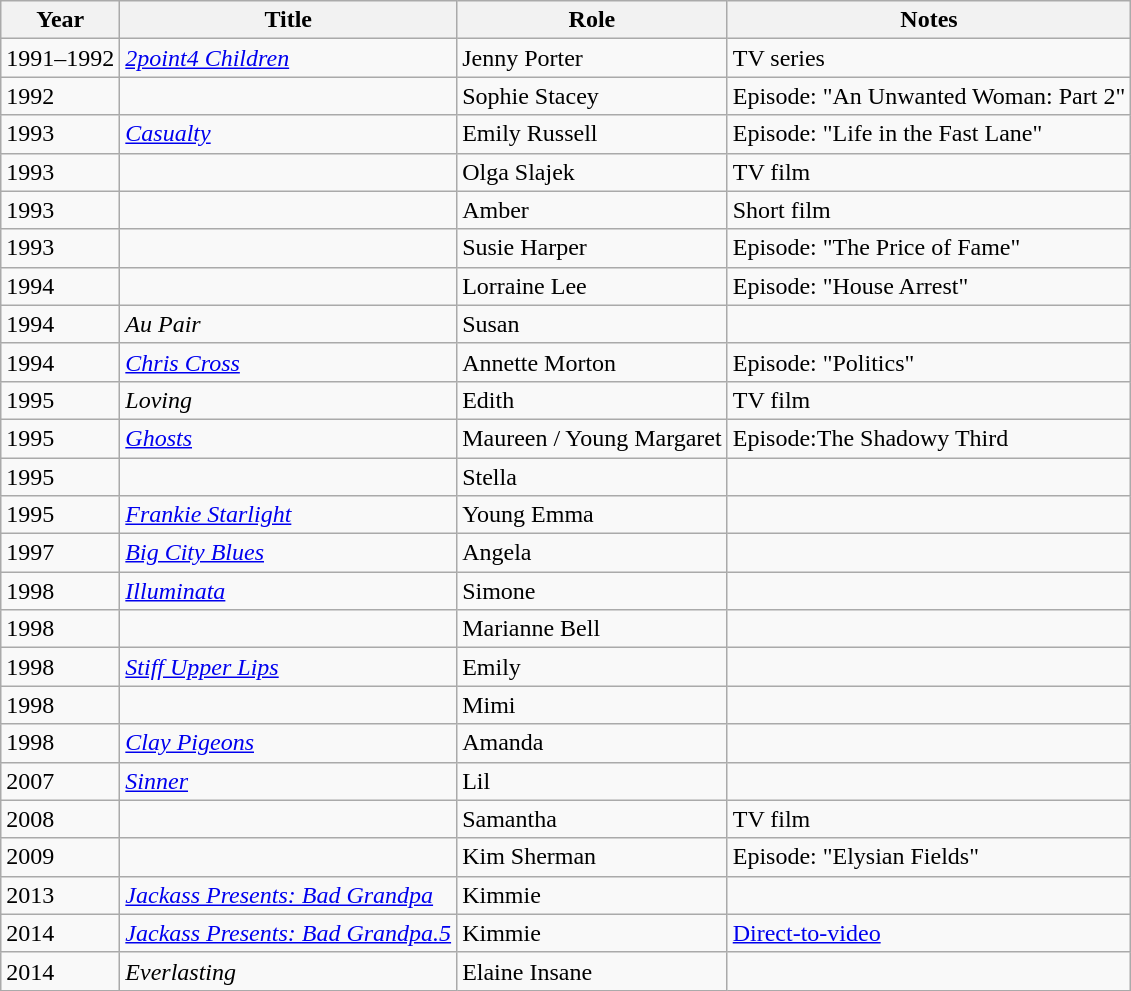<table class="wikitable sortable">
<tr>
<th>Year</th>
<th>Title</th>
<th>Role</th>
<th class="unsortable">Notes</th>
</tr>
<tr>
<td>1991–1992</td>
<td><em><a href='#'>2point4 Children</a></em></td>
<td>Jenny Porter</td>
<td>TV series</td>
</tr>
<tr>
<td>1992</td>
<td><em></em></td>
<td>Sophie Stacey</td>
<td>Episode: "An Unwanted Woman: Part 2"</td>
</tr>
<tr>
<td>1993</td>
<td><em><a href='#'>Casualty</a></em></td>
<td>Emily Russell</td>
<td>Episode: "Life in the Fast Lane"</td>
</tr>
<tr>
<td>1993</td>
<td><em></em></td>
<td>Olga Slajek</td>
<td>TV film</td>
</tr>
<tr>
<td>1993</td>
<td><em></em></td>
<td>Amber</td>
<td>Short film</td>
</tr>
<tr>
<td>1993</td>
<td><em></em></td>
<td>Susie Harper</td>
<td>Episode: "The Price of Fame"</td>
</tr>
<tr>
<td>1994</td>
<td><em></em></td>
<td>Lorraine Lee</td>
<td>Episode: "House Arrest"</td>
</tr>
<tr>
<td>1994</td>
<td><em>Au Pair</em></td>
<td>Susan</td>
<td></td>
</tr>
<tr>
<td>1994</td>
<td><em><a href='#'>Chris Cross</a></em></td>
<td>Annette Morton</td>
<td>Episode: "Politics"</td>
</tr>
<tr>
<td>1995</td>
<td><em>Loving</em></td>
<td>Edith</td>
<td>TV film</td>
</tr>
<tr>
<td>1995</td>
<td><a href='#'><em>Ghosts</em></a></td>
<td>Maureen / Young Margaret</td>
<td>Episode:The Shadowy Third</td>
</tr>
<tr>
<td>1995</td>
<td><em></em></td>
<td>Stella</td>
<td></td>
</tr>
<tr>
<td>1995</td>
<td><em><a href='#'>Frankie Starlight</a></em></td>
<td>Young Emma</td>
<td></td>
</tr>
<tr>
<td>1997</td>
<td><em><a href='#'>Big City Blues</a></em></td>
<td>Angela</td>
<td></td>
</tr>
<tr>
<td>1998</td>
<td><em><a href='#'>Illuminata</a></em></td>
<td>Simone</td>
<td></td>
</tr>
<tr>
<td>1998</td>
<td><em></em></td>
<td>Marianne Bell</td>
<td></td>
</tr>
<tr>
<td>1998</td>
<td><em><a href='#'>Stiff Upper Lips</a></em></td>
<td>Emily</td>
<td></td>
</tr>
<tr>
<td>1998</td>
<td><em></em></td>
<td>Mimi</td>
<td></td>
</tr>
<tr>
<td>1998</td>
<td><em><a href='#'>Clay Pigeons</a></em></td>
<td>Amanda</td>
<td></td>
</tr>
<tr>
<td>2007</td>
<td><em><a href='#'>Sinner</a></em></td>
<td>Lil</td>
<td></td>
</tr>
<tr>
<td>2008</td>
<td><em></em></td>
<td>Samantha</td>
<td>TV film</td>
</tr>
<tr>
<td>2009</td>
<td><em></em></td>
<td>Kim Sherman</td>
<td>Episode: "Elysian Fields"</td>
</tr>
<tr>
<td>2013</td>
<td><em><a href='#'>Jackass Presents: Bad Grandpa</a></em></td>
<td>Kimmie</td>
<td></td>
</tr>
<tr>
<td>2014</td>
<td><em><a href='#'>Jackass Presents: Bad Grandpa.5</a></em></td>
<td>Kimmie</td>
<td><a href='#'>Direct-to-video</a></td>
</tr>
<tr>
<td>2014</td>
<td><em>Everlasting</em></td>
<td>Elaine Insane</td>
<td></td>
</tr>
</table>
